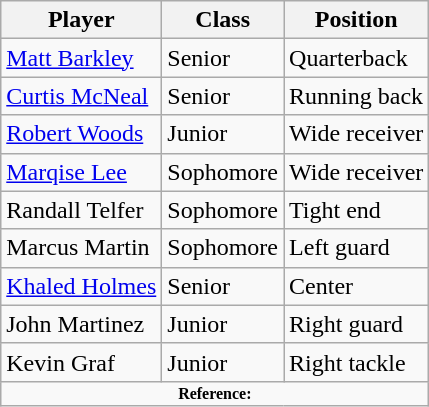<table class="wikitable" border="1">
<tr>
<th>Player</th>
<th>Class</th>
<th>Position</th>
</tr>
<tr>
<td><a href='#'>Matt Barkley</a></td>
<td>Senior</td>
<td>Quarterback</td>
</tr>
<tr>
<td><a href='#'>Curtis McNeal</a></td>
<td>Senior</td>
<td>Running back</td>
</tr>
<tr>
<td><a href='#'>Robert Woods</a></td>
<td>Junior</td>
<td>Wide receiver</td>
</tr>
<tr>
<td><a href='#'>Marqise Lee</a></td>
<td>Sophomore</td>
<td>Wide receiver</td>
</tr>
<tr>
<td>Randall Telfer</td>
<td>Sophomore</td>
<td>Tight end</td>
</tr>
<tr>
<td>Marcus Martin</td>
<td>Sophomore</td>
<td>Left guard</td>
</tr>
<tr>
<td><a href='#'>Khaled Holmes</a></td>
<td>Senior</td>
<td>Center</td>
</tr>
<tr>
<td>John Martinez</td>
<td>Junior</td>
<td>Right guard</td>
</tr>
<tr>
<td>Kevin Graf</td>
<td>Junior</td>
<td>Right tackle</td>
</tr>
<tr>
<td colspan="3" style="font-size: 8pt" align="center"><strong>Reference:</strong></td>
</tr>
</table>
